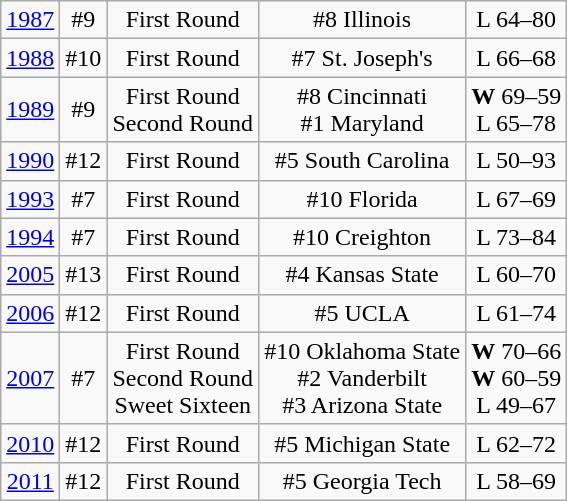<table class="wikitable">
<tr align="center">
<td><a href='#'>1987</a></td>
<td>#9</td>
<td>First Round</td>
<td>#8 Illinois</td>
<td>L 64–80</td>
</tr>
<tr align="center">
<td><a href='#'>1988</a></td>
<td>#10</td>
<td>First Round</td>
<td>#7 St. Joseph's</td>
<td>L 66–68</td>
</tr>
<tr align="center">
<td><a href='#'>1989</a></td>
<td>#9</td>
<td>First Round<br>Second Round</td>
<td>#8 Cincinnati<br>#1 Maryland</td>
<td><strong>W</strong> 69–59<br>L 65–78</td>
</tr>
<tr align="center">
<td><a href='#'>1990</a></td>
<td>#12</td>
<td>First Round</td>
<td>#5 South Carolina</td>
<td>L 50–93</td>
</tr>
<tr align="center">
<td><a href='#'>1993</a></td>
<td>#7</td>
<td>First Round</td>
<td>#10 Florida</td>
<td>L 67–69</td>
</tr>
<tr align="center">
<td><a href='#'>1994</a></td>
<td>#7</td>
<td>First Round</td>
<td>#10 Creighton</td>
<td>L 73–84</td>
</tr>
<tr align="center">
<td><a href='#'>2005</a></td>
<td>#13</td>
<td>First Round</td>
<td>#4 Kansas State</td>
<td>L 60–70</td>
</tr>
<tr align="center">
<td><a href='#'>2006</a></td>
<td>#12</td>
<td>First Round</td>
<td>#5 UCLA</td>
<td>L 61–74</td>
</tr>
<tr align="center">
<td><a href='#'>2007</a></td>
<td>#7</td>
<td>First Round<br>Second Round<br>Sweet Sixteen</td>
<td>#10 Oklahoma State<br>#2 Vanderbilt<br>#3 Arizona State</td>
<td><strong>W</strong> 70–66<br><strong>W</strong> 60–59<br>L 49–67</td>
</tr>
<tr align="center">
<td><a href='#'>2010</a></td>
<td>#12</td>
<td>First Round</td>
<td>#5 Michigan State</td>
<td>L 62–72</td>
</tr>
<tr align="center">
<td><a href='#'>2011</a></td>
<td>#12</td>
<td>First Round</td>
<td>#5 Georgia Tech</td>
<td>L 58–69</td>
</tr>
</table>
